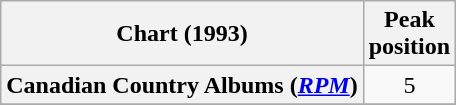<table class="wikitable sortable plainrowheaders" style="text-align:center">
<tr>
<th scope="col">Chart (1993)</th>
<th scope="col">Peak<br> position</th>
</tr>
<tr>
<th scope="row">Canadian Country Albums (<em><a href='#'>RPM</a></em>)</th>
<td>5</td>
</tr>
<tr>
</tr>
<tr>
</tr>
</table>
